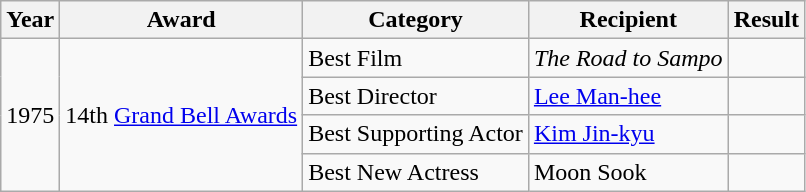<table class="wikitable">
<tr>
<th>Year</th>
<th>Award</th>
<th>Category</th>
<th>Recipient</th>
<th>Result</th>
</tr>
<tr>
<td rowspan=4>1975</td>
<td rowspan=4>14th <a href='#'>Grand Bell Awards </a></td>
<td>Best Film</td>
<td><em>The Road to Sampo</em></td>
<td></td>
</tr>
<tr>
<td>Best Director</td>
<td><a href='#'>Lee Man-hee</a></td>
<td></td>
</tr>
<tr>
<td>Best Supporting Actor</td>
<td><a href='#'>Kim Jin-kyu</a></td>
<td></td>
</tr>
<tr>
<td>Best New Actress</td>
<td>Moon Sook</td>
<td></td>
</tr>
</table>
